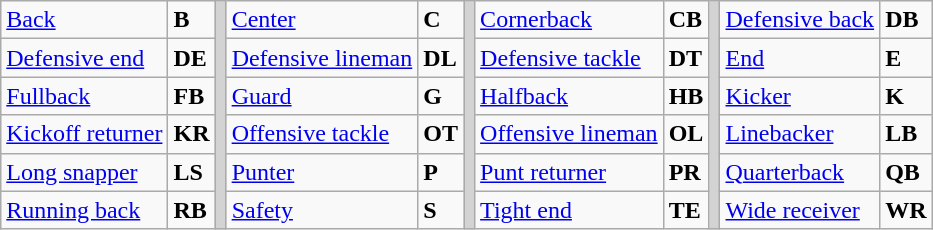<table class="wikitable">
<tr>
<td><a href='#'>Back</a></td>
<td><strong>B</strong></td>
<td rowSpan="6" style="background-color:lightgrey;"></td>
<td><a href='#'>Center</a></td>
<td><strong>C</strong></td>
<td rowSpan="6" style="background-color:lightgrey;"></td>
<td><a href='#'>Cornerback</a></td>
<td><strong>CB</strong></td>
<td rowSpan="6" style="background-color:lightgrey;"></td>
<td><a href='#'>Defensive back</a></td>
<td><strong>DB</strong></td>
</tr>
<tr>
<td><a href='#'>Defensive end</a></td>
<td><strong>DE</strong></td>
<td><a href='#'>Defensive lineman</a></td>
<td><strong>DL</strong></td>
<td><a href='#'>Defensive tackle</a></td>
<td><strong>DT</strong></td>
<td><a href='#'>End</a></td>
<td><strong>E</strong></td>
</tr>
<tr>
<td><a href='#'>Fullback</a></td>
<td><strong>FB</strong></td>
<td><a href='#'>Guard</a></td>
<td><strong>G</strong></td>
<td><a href='#'>Halfback</a></td>
<td><strong>HB</strong></td>
<td><a href='#'>Kicker</a></td>
<td><strong>K</strong></td>
</tr>
<tr>
<td><a href='#'>Kickoff returner</a></td>
<td><strong>KR</strong></td>
<td><a href='#'>Offensive tackle</a></td>
<td><strong>OT</strong></td>
<td><a href='#'>Offensive lineman</a></td>
<td><strong>OL</strong></td>
<td><a href='#'>Linebacker</a></td>
<td><strong>LB</strong></td>
</tr>
<tr>
<td><a href='#'>Long snapper</a></td>
<td><strong>LS</strong></td>
<td><a href='#'>Punter</a></td>
<td><strong>P</strong></td>
<td><a href='#'>Punt returner</a></td>
<td><strong>PR</strong></td>
<td><a href='#'>Quarterback</a></td>
<td><strong>QB</strong></td>
</tr>
<tr>
<td><a href='#'>Running back</a></td>
<td><strong>RB</strong></td>
<td><a href='#'>Safety</a></td>
<td><strong>S</strong></td>
<td><a href='#'>Tight end</a></td>
<td><strong>TE</strong></td>
<td><a href='#'>Wide receiver</a></td>
<td><strong>WR</strong></td>
</tr>
</table>
